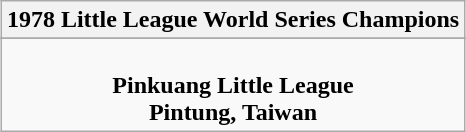<table class="wikitable" style="text-align: center; margin: 0 auto;">
<tr>
<th>1978 Little League World Series Champions</th>
</tr>
<tr>
</tr>
<tr>
<td><br><strong>Pinkuang Little League</strong><br><strong>Pintung, Taiwan</strong></td>
</tr>
</table>
